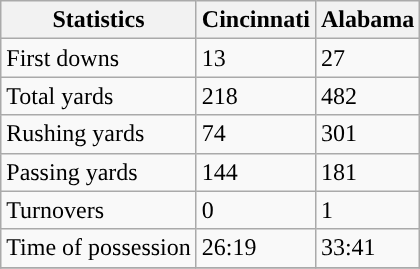<table class="wikitable" style="float: left;">
<tr>
<th>Statistics</th>
<th>Cincinnati</th>
<th>Alabama</th>
</tr>
<tr>
<td>First downs</td>
<td>13</td>
<td>27</td>
</tr>
<tr>
<td>Total yards</td>
<td>218</td>
<td>482</td>
</tr>
<tr>
<td>Rushing yards</td>
<td>74</td>
<td>301</td>
</tr>
<tr>
<td>Passing yards</td>
<td>144</td>
<td>181</td>
</tr>
<tr>
<td>Turnovers</td>
<td>0</td>
<td>1</td>
</tr>
<tr>
<td>Time of possession</td>
<td>26:19</td>
<td>33:41</td>
</tr>
<tr>
</tr>
</table>
